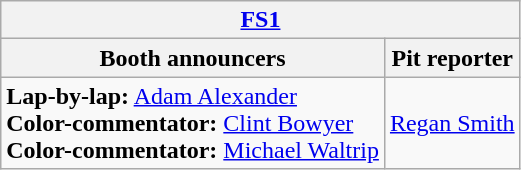<table class="wikitable">
<tr>
<th colspan="2"><a href='#'>FS1</a></th>
</tr>
<tr>
<th>Booth announcers</th>
<th>Pit reporter</th>
</tr>
<tr>
<td><strong>Lap-by-lap:</strong> <a href='#'>Adam Alexander</a><br><strong>Color-commentator:</strong> <a href='#'>Clint Bowyer</a><br><strong>Color-commentator:</strong> <a href='#'>Michael Waltrip</a></td>
<td><a href='#'>Regan Smith</a></td>
</tr>
</table>
